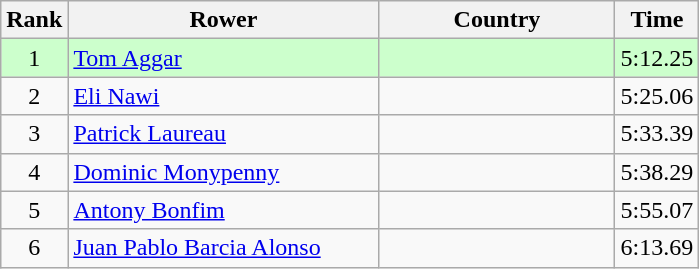<table class="wikitable" style="text-align:center">
<tr>
<th>Rank</th>
<th width=200>Rower</th>
<th width=150>Country</th>
<th width=5em>Time</th>
</tr>
<tr bgcolor="#ccffcc">
<td>1</td>
<td align=left><a href='#'>Tom Aggar</a></td>
<td align=left></td>
<td>5:12.25</td>
</tr>
<tr>
<td>2</td>
<td align=left><a href='#'>Eli Nawi</a></td>
<td align=left></td>
<td>5:25.06</td>
</tr>
<tr>
<td>3</td>
<td align=left><a href='#'>Patrick Laureau</a></td>
<td align=left></td>
<td>5:33.39</td>
</tr>
<tr>
<td>4</td>
<td align=left><a href='#'>Dominic Monypenny</a></td>
<td align=left></td>
<td>5:38.29</td>
</tr>
<tr>
<td>5</td>
<td align=left><a href='#'>Antony Bonfim</a></td>
<td align=left></td>
<td>5:55.07</td>
</tr>
<tr>
<td>6</td>
<td align=left><a href='#'>Juan Pablo Barcia Alonso</a></td>
<td align=left></td>
<td>6:13.69</td>
</tr>
</table>
